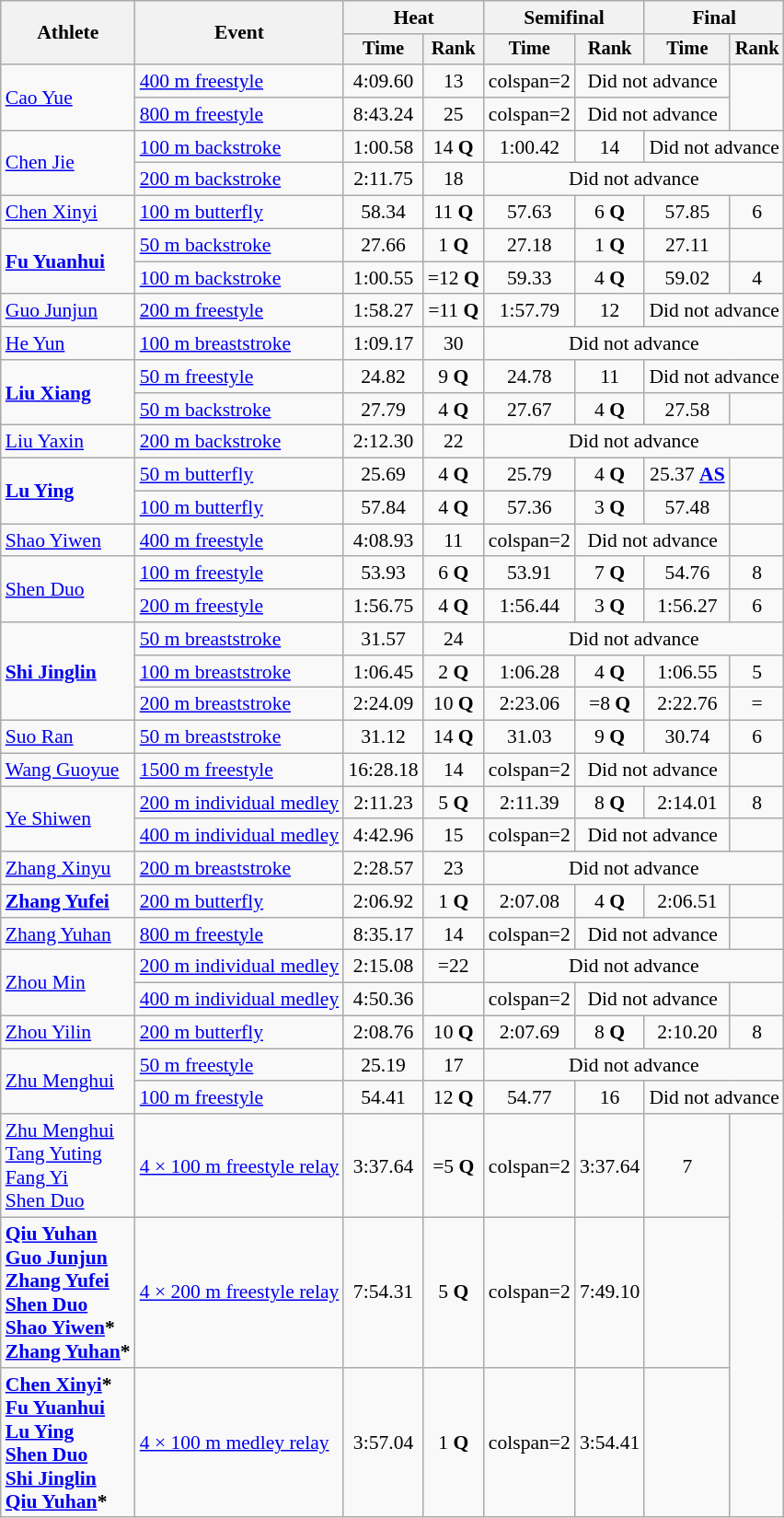<table class=wikitable style="font-size:90%">
<tr>
<th rowspan="2">Athlete</th>
<th rowspan="2">Event</th>
<th colspan="2">Heat</th>
<th colspan="2">Semifinal</th>
<th colspan="2">Final</th>
</tr>
<tr style="font-size:95%">
<th>Time</th>
<th>Rank</th>
<th>Time</th>
<th>Rank</th>
<th>Time</th>
<th>Rank</th>
</tr>
<tr align=center>
<td align=left rowspan=2><a href='#'>Cao Yue</a></td>
<td align=left><a href='#'>400 m freestyle</a></td>
<td>4:09.60</td>
<td>13</td>
<td>colspan=2 </td>
<td colspan=2>Did not advance</td>
</tr>
<tr align=center>
<td align=left><a href='#'>800 m freestyle</a></td>
<td>8:43.24</td>
<td>25</td>
<td>colspan=2 </td>
<td colspan=2>Did not advance</td>
</tr>
<tr align=center>
<td align=left rowspan=2><a href='#'>Chen Jie</a></td>
<td align=left><a href='#'>100 m backstroke</a></td>
<td>1:00.58</td>
<td>14 <strong>Q</strong></td>
<td>1:00.42</td>
<td>14</td>
<td colspan=2>Did not advance</td>
</tr>
<tr align=center>
<td align=left><a href='#'>200 m backstroke</a></td>
<td>2:11.75</td>
<td>18</td>
<td colspan=4>Did not advance</td>
</tr>
<tr align=center>
<td align=left><a href='#'>Chen Xinyi</a></td>
<td align=left><a href='#'>100 m butterfly</a></td>
<td>58.34</td>
<td>11 <strong>Q</strong></td>
<td>57.63</td>
<td>6 <strong>Q</strong></td>
<td>57.85</td>
<td>6</td>
</tr>
<tr align=center>
<td align=left rowspan=2><strong><a href='#'>Fu Yuanhui</a></strong></td>
<td align=left><a href='#'>50 m backstroke</a></td>
<td>27.66</td>
<td>1 <strong>Q</strong></td>
<td>27.18</td>
<td>1 <strong>Q</strong></td>
<td>27.11</td>
<td></td>
</tr>
<tr align=center>
<td align=left><a href='#'>100 m backstroke</a></td>
<td>1:00.55</td>
<td>=12 <strong>Q</strong></td>
<td>59.33</td>
<td>4 <strong>Q</strong></td>
<td>59.02</td>
<td>4</td>
</tr>
<tr align=center>
<td align=left><a href='#'>Guo Junjun</a></td>
<td align=left><a href='#'>200 m freestyle</a></td>
<td>1:58.27</td>
<td>=11 <strong>Q</strong></td>
<td>1:57.79</td>
<td>12</td>
<td colspan=2>Did not advance</td>
</tr>
<tr align=center>
<td align=left><a href='#'>He Yun</a></td>
<td align=left><a href='#'>100 m breaststroke</a></td>
<td>1:09.17</td>
<td>30</td>
<td colspan=4>Did not advance</td>
</tr>
<tr align=center>
<td align=left rowspan=2><strong><a href='#'>Liu Xiang</a></strong></td>
<td align=left><a href='#'>50 m freestyle</a></td>
<td>24.82</td>
<td>9 <strong>Q</strong></td>
<td>24.78</td>
<td>11</td>
<td colspan=2>Did not advance</td>
</tr>
<tr align=center>
<td align=left><a href='#'>50 m backstroke</a></td>
<td>27.79</td>
<td>4 <strong>Q</strong></td>
<td>27.67</td>
<td>4 <strong>Q</strong></td>
<td>27.58</td>
<td></td>
</tr>
<tr align=center>
<td align=left><a href='#'>Liu Yaxin</a></td>
<td align=left><a href='#'>200 m backstroke</a></td>
<td>2:12.30</td>
<td>22</td>
<td colspan=4>Did not advance</td>
</tr>
<tr align=center>
<td align=left rowspan=2><strong><a href='#'>Lu Ying</a></strong></td>
<td align=left><a href='#'>50 m butterfly</a></td>
<td>25.69</td>
<td>4 <strong>Q</strong></td>
<td>25.79</td>
<td>4 <strong>Q</strong></td>
<td>25.37 <strong><a href='#'>AS</a></strong></td>
<td></td>
</tr>
<tr align=center>
<td align=left><a href='#'>100 m butterfly</a></td>
<td>57.84</td>
<td>4 <strong>Q</strong></td>
<td>57.36</td>
<td>3 <strong>Q</strong></td>
<td>57.48</td>
<td></td>
</tr>
<tr align=center>
<td align=left><a href='#'>Shao Yiwen</a></td>
<td align=left><a href='#'>400 m freestyle</a></td>
<td>4:08.93</td>
<td>11</td>
<td>colspan=2 </td>
<td colspan=2>Did not advance</td>
</tr>
<tr align=center>
<td align=left rowspan=2><a href='#'>Shen Duo</a></td>
<td align=left><a href='#'>100 m freestyle</a></td>
<td>53.93</td>
<td>6 <strong>Q</strong></td>
<td>53.91</td>
<td>7 <strong>Q</strong></td>
<td>54.76</td>
<td>8</td>
</tr>
<tr align=center>
<td align=left><a href='#'>200 m freestyle</a></td>
<td>1:56.75</td>
<td>4 <strong>Q</strong></td>
<td>1:56.44</td>
<td>3 <strong>Q</strong></td>
<td>1:56.27</td>
<td>6</td>
</tr>
<tr align=center>
<td align=left rowspan=3><strong><a href='#'>Shi Jinglin</a></strong></td>
<td align=left><a href='#'>50 m breaststroke</a></td>
<td>31.57</td>
<td>24</td>
<td colspan=4>Did not advance</td>
</tr>
<tr align=center>
<td align=left><a href='#'>100 m breaststroke</a></td>
<td>1:06.45</td>
<td>2 <strong>Q</strong></td>
<td>1:06.28</td>
<td>4 <strong>Q</strong></td>
<td>1:06.55</td>
<td>5</td>
</tr>
<tr align=center>
<td align=left><a href='#'>200 m breaststroke</a></td>
<td>2:24.09</td>
<td>10 <strong>Q</strong></td>
<td>2:23.06</td>
<td>=8 <strong>Q</strong></td>
<td>2:22.76</td>
<td>=</td>
</tr>
<tr align=center>
<td align=left><a href='#'>Suo Ran</a></td>
<td align=left><a href='#'>50 m breaststroke</a></td>
<td>31.12</td>
<td>14 <strong>Q</strong></td>
<td>31.03</td>
<td>9 <strong>Q</strong></td>
<td>30.74</td>
<td>6</td>
</tr>
<tr align=center>
<td align=left><a href='#'>Wang Guoyue</a></td>
<td align=left><a href='#'>1500 m freestyle</a></td>
<td>16:28.18</td>
<td>14</td>
<td>colspan=2 </td>
<td colspan=2>Did not advance</td>
</tr>
<tr align=center>
<td align=left rowspan=2><a href='#'>Ye Shiwen</a></td>
<td align=left><a href='#'>200 m individual medley</a></td>
<td>2:11.23</td>
<td>5 <strong>Q</strong></td>
<td>2:11.39</td>
<td>8 <strong>Q</strong></td>
<td>2:14.01</td>
<td>8</td>
</tr>
<tr align=center>
<td align=left><a href='#'>400 m individual medley</a></td>
<td>4:42.96</td>
<td>15</td>
<td>colspan=2 </td>
<td colspan=2>Did not advance</td>
</tr>
<tr align=center>
<td align=left><a href='#'>Zhang Xinyu</a></td>
<td align=left><a href='#'>200 m breaststroke</a></td>
<td>2:28.57</td>
<td>23</td>
<td colspan=4>Did not advance</td>
</tr>
<tr align=center>
<td align=left><strong><a href='#'>Zhang Yufei</a></strong></td>
<td align=left><a href='#'>200 m butterfly</a></td>
<td>2:06.92</td>
<td>1 <strong>Q</strong></td>
<td>2:07.08</td>
<td>4 <strong>Q</strong></td>
<td>2:06.51</td>
<td></td>
</tr>
<tr align=center>
<td align=left><a href='#'>Zhang Yuhan</a></td>
<td align=left><a href='#'>800 m freestyle</a></td>
<td>8:35.17</td>
<td>14</td>
<td>colspan=2 </td>
<td colspan=2>Did not advance</td>
</tr>
<tr align=center>
<td align=left rowspan=2><a href='#'>Zhou Min</a></td>
<td align=left><a href='#'>200 m individual medley</a></td>
<td>2:15.08</td>
<td>=22</td>
<td colspan=4>Did not advance</td>
</tr>
<tr align=center>
<td align=left><a href='#'>400 m individual medley</a></td>
<td>4:50.36</td>
<td 27></td>
<td>colspan=2 </td>
<td colspan=2>Did not advance</td>
</tr>
<tr align=center>
<td align=left><a href='#'>Zhou Yilin</a></td>
<td align=left><a href='#'>200 m butterfly</a></td>
<td>2:08.76</td>
<td>10 <strong>Q</strong></td>
<td>2:07.69</td>
<td>8 <strong>Q</strong></td>
<td>2:10.20</td>
<td>8</td>
</tr>
<tr align=center>
<td align=left rowspan=2><a href='#'>Zhu Menghui</a></td>
<td align=left><a href='#'>50 m freestyle</a></td>
<td>25.19</td>
<td>17</td>
<td colspan=4>Did not advance</td>
</tr>
<tr align=center>
<td align=left><a href='#'>100 m freestyle</a></td>
<td>54.41</td>
<td>12 <strong>Q</strong></td>
<td>54.77</td>
<td>16</td>
<td colspan=2>Did not advance</td>
</tr>
<tr align=center>
<td align=left><a href='#'>Zhu Menghui</a><br><a href='#'>Tang Yuting</a><br><a href='#'>Fang Yi</a><br><a href='#'>Shen Duo</a></td>
<td align=left><a href='#'>4 × 100 m freestyle relay</a></td>
<td>3:37.64</td>
<td>=5 <strong>Q</strong></td>
<td>colspan=2 </td>
<td>3:37.64</td>
<td>7</td>
</tr>
<tr align=center>
<td align=left><strong><a href='#'>Qiu Yuhan</a><br><a href='#'>Guo Junjun</a><br><a href='#'>Zhang Yufei</a><br><a href='#'>Shen Duo</a><br><a href='#'>Shao Yiwen</a>*<br><a href='#'>Zhang Yuhan</a>*</strong></td>
<td align=left><a href='#'>4 × 200 m freestyle relay</a></td>
<td>7:54.31</td>
<td>5 <strong>Q</strong></td>
<td>colspan=2 </td>
<td>7:49.10</td>
<td></td>
</tr>
<tr align=center>
<td align=left><strong><a href='#'>Chen Xinyi</a>*<br><a href='#'>Fu Yuanhui</a><br><a href='#'>Lu Ying</a><br><a href='#'>Shen Duo</a><br><a href='#'>Shi Jinglin</a><br><a href='#'>Qiu Yuhan</a>*</strong></td>
<td align=left><a href='#'>4 × 100 m medley relay</a></td>
<td>3:57.04</td>
<td>1 <strong>Q</strong></td>
<td>colspan=2 </td>
<td>3:54.41</td>
<td></td>
</tr>
</table>
